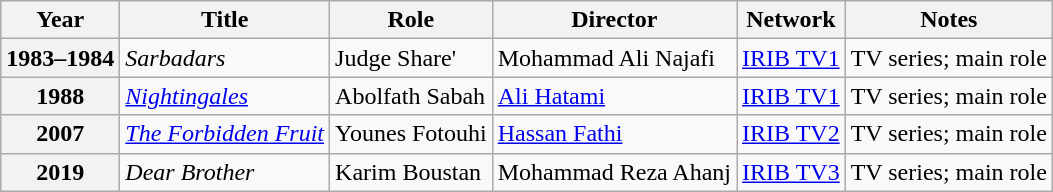<table class="wikitable plainrowheaders sortable"  style=font-size:100%>
<tr>
<th scope="col">Year</th>
<th scope="col">Title</th>
<th scope="col">Role</th>
<th scope="col">Director</th>
<th scope="col">Network</th>
<th scope="col" class="unsortable">Notes</th>
</tr>
<tr>
<th scope="row">1983–1984</th>
<td><em>Sarbadars</em></td>
<td>Judge Share'</td>
<td>Mohammad Ali Najafi</td>
<td><a href='#'>IRIB TV1</a></td>
<td>TV series; main role</td>
</tr>
<tr>
<th scope="row">1988</th>
<td><em><a href='#'>Nightingales</a></em></td>
<td>Abolfath Sabah</td>
<td><a href='#'>Ali Hatami</a></td>
<td><a href='#'>IRIB TV1</a></td>
<td>TV series; main role</td>
</tr>
<tr>
<th scope="row">2007</th>
<td><em><a href='#'>The Forbidden Fruit</a></em></td>
<td>Younes Fotouhi</td>
<td><a href='#'>Hassan Fathi</a></td>
<td><a href='#'>IRIB TV2</a></td>
<td>TV series; main role</td>
</tr>
<tr>
<th scope="row">2019</th>
<td><em>Dear Brother</em></td>
<td>Karim Boustan</td>
<td>Mohammad Reza Ahanj</td>
<td><a href='#'>IRIB TV3</a></td>
<td>TV series; main role</td>
</tr>
</table>
